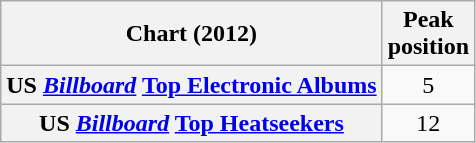<table class="wikitable sortable plainrowheaders">
<tr>
<th>Chart (2012)</th>
<th>Peak<br>position</th>
</tr>
<tr>
<th scope="row">US <em><a href='#'>Billboard</a></em> <a href='#'>Top Electronic Albums</a></th>
<td align="center">5</td>
</tr>
<tr>
<th scope="row">US <em><a href='#'>Billboard</a></em> <a href='#'>Top Heatseekers</a></th>
<td align="center">12</td>
</tr>
</table>
